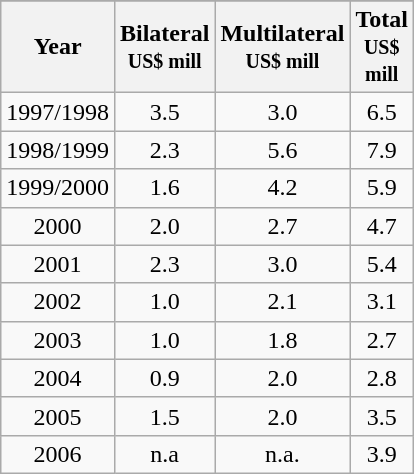<table class="wikitable" style="text-align:center; width:20%;">
<tr>
</tr>
<tr>
<th>Year</th>
<th>Bilateral<br><small>US$ mill</small></th>
<th>Multilateral<br><small>US$ mill</small></th>
<th>Total<br><small>US$ mill</small></th>
</tr>
<tr>
<td>1997/1998</td>
<td>3.5</td>
<td>3.0</td>
<td>6.5</td>
</tr>
<tr>
<td>1998/1999</td>
<td>2.3</td>
<td>5.6</td>
<td>7.9</td>
</tr>
<tr>
<td>1999/2000</td>
<td>1.6</td>
<td>4.2</td>
<td>5.9</td>
</tr>
<tr>
<td>2000</td>
<td>2.0</td>
<td>2.7</td>
<td>4.7</td>
</tr>
<tr>
<td>2001</td>
<td>2.3</td>
<td>3.0</td>
<td>5.4</td>
</tr>
<tr>
<td>2002</td>
<td>1.0</td>
<td>2.1</td>
<td>3.1</td>
</tr>
<tr>
<td>2003</td>
<td>1.0</td>
<td>1.8</td>
<td>2.7</td>
</tr>
<tr>
<td>2004</td>
<td>0.9</td>
<td>2.0</td>
<td>2.8</td>
</tr>
<tr>
<td>2005</td>
<td>1.5</td>
<td>2.0</td>
<td>3.5</td>
</tr>
<tr>
<td>2006</td>
<td>n.a</td>
<td>n.a.</td>
<td>3.9</td>
</tr>
</table>
